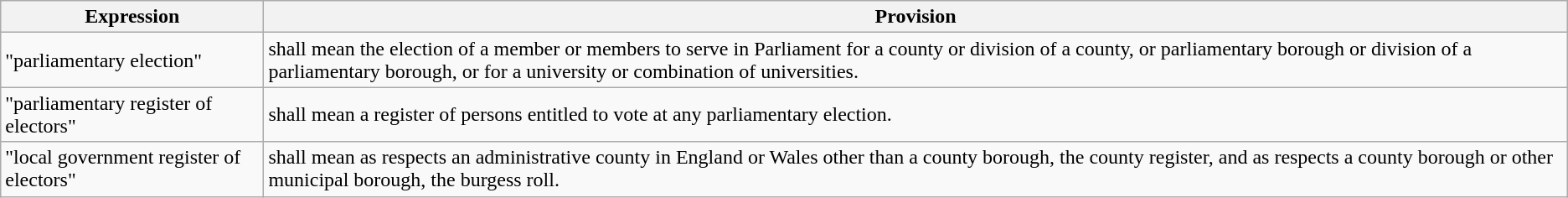<table class="wikitable">
<tr>
<th>Expression</th>
<th>Provision</th>
</tr>
<tr>
<td>"parliamentary election"</td>
<td>shall mean the election of a member or members to serve in Parliament for a county or division of a county, or parliamentary borough or division of a parliamentary borough, or for a university or combination of universities.</td>
</tr>
<tr>
<td>"parliamentary register of electors"</td>
<td>shall mean a register of persons entitled to vote at any parliamentary election.</td>
</tr>
<tr>
<td>"local government register of electors"</td>
<td>shall mean as respects an administrative county in England or Wales other than a county borough, the county register, and as respects a county borough or other municipal borough, the burgess roll.</td>
</tr>
</table>
